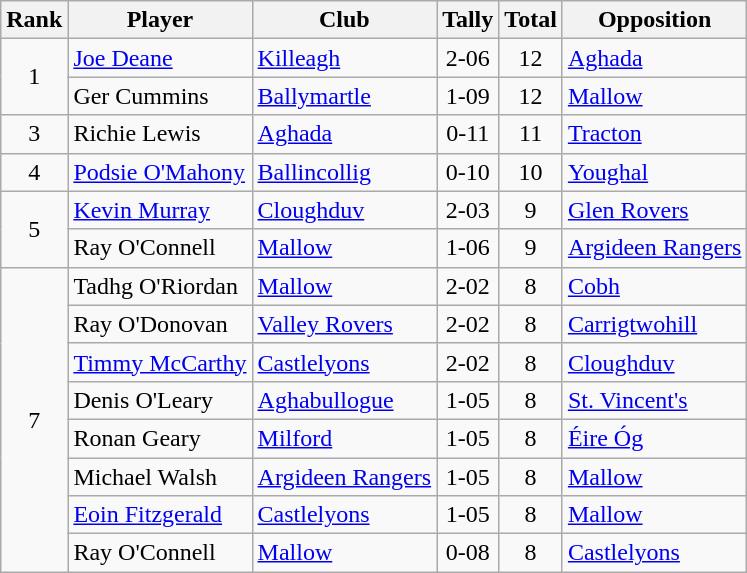<table class="wikitable">
<tr>
<th>Rank</th>
<th>Player</th>
<th>Club</th>
<th>Tally</th>
<th>Total</th>
<th>Opposition</th>
</tr>
<tr>
<td rowspan="2" style="text-align:center;">1</td>
<td><a href='#'>Joe Deane</a></td>
<td><a href='#'>Killeagh</a></td>
<td align=center>2-06</td>
<td align=center>12</td>
<td><a href='#'>Aghada</a></td>
</tr>
<tr>
<td>Ger Cummins</td>
<td><a href='#'>Ballymartle</a></td>
<td align=center>1-09</td>
<td align=center>12</td>
<td><a href='#'>Mallow</a></td>
</tr>
<tr>
<td rowspan="1" style="text-align:center;">3</td>
<td>Richie Lewis</td>
<td><a href='#'>Aghada</a></td>
<td align=center>0-11</td>
<td align=center>11</td>
<td><a href='#'>Tracton</a></td>
</tr>
<tr>
<td rowspan="1" style="text-align:center;">4</td>
<td><a href='#'>Podsie O'Mahony</a></td>
<td><a href='#'>Ballincollig</a></td>
<td align=center>0-10</td>
<td align=center>10</td>
<td><a href='#'>Youghal</a></td>
</tr>
<tr>
<td rowspan="2" style="text-align:center;">5</td>
<td><a href='#'>Kevin Murray</a></td>
<td><a href='#'>Cloughduv</a></td>
<td align=center>2-03</td>
<td align=center>9</td>
<td><a href='#'>Glen Rovers</a></td>
</tr>
<tr>
<td>Ray O'Connell</td>
<td><a href='#'>Mallow</a></td>
<td align=center>1-06</td>
<td align=center>9</td>
<td><a href='#'>Argideen Rangers</a></td>
</tr>
<tr>
<td rowspan="8" style="text-align:center;">7</td>
<td>Tadhg O'Riordan</td>
<td><a href='#'>Mallow</a></td>
<td align=center>2-02</td>
<td align=center>8</td>
<td><a href='#'>Cobh</a></td>
</tr>
<tr>
<td>Ray O'Donovan</td>
<td><a href='#'>Valley Rovers</a></td>
<td align=center>2-02</td>
<td align=center>8</td>
<td><a href='#'>Carrigtwohill</a></td>
</tr>
<tr>
<td><a href='#'>Timmy McCarthy</a></td>
<td><a href='#'>Castlelyons</a></td>
<td align=center>2-02</td>
<td align=center>8</td>
<td><a href='#'>Cloughduv</a></td>
</tr>
<tr>
<td>Denis O'Leary</td>
<td><a href='#'>Aghabullogue</a></td>
<td align=center>1-05</td>
<td align=center>8</td>
<td><a href='#'>St. Vincent's</a></td>
</tr>
<tr>
<td>Ronan Geary</td>
<td><a href='#'>Milford</a></td>
<td align=center>1-05</td>
<td align=center>8</td>
<td><a href='#'>Éire Óg</a></td>
</tr>
<tr>
<td>Michael Walsh</td>
<td><a href='#'>Argideen Rangers</a></td>
<td align=center>1-05</td>
<td align=center>8</td>
<td><a href='#'>Mallow</a></td>
</tr>
<tr>
<td><a href='#'>Eoin Fitzgerald</a></td>
<td><a href='#'>Castlelyons</a></td>
<td align=center>1-05</td>
<td align=center>8</td>
<td><a href='#'>Mallow</a></td>
</tr>
<tr>
<td>Ray O'Connell</td>
<td><a href='#'>Mallow</a></td>
<td align=center>0-08</td>
<td align=center>8</td>
<td><a href='#'>Castlelyons</a></td>
</tr>
</table>
